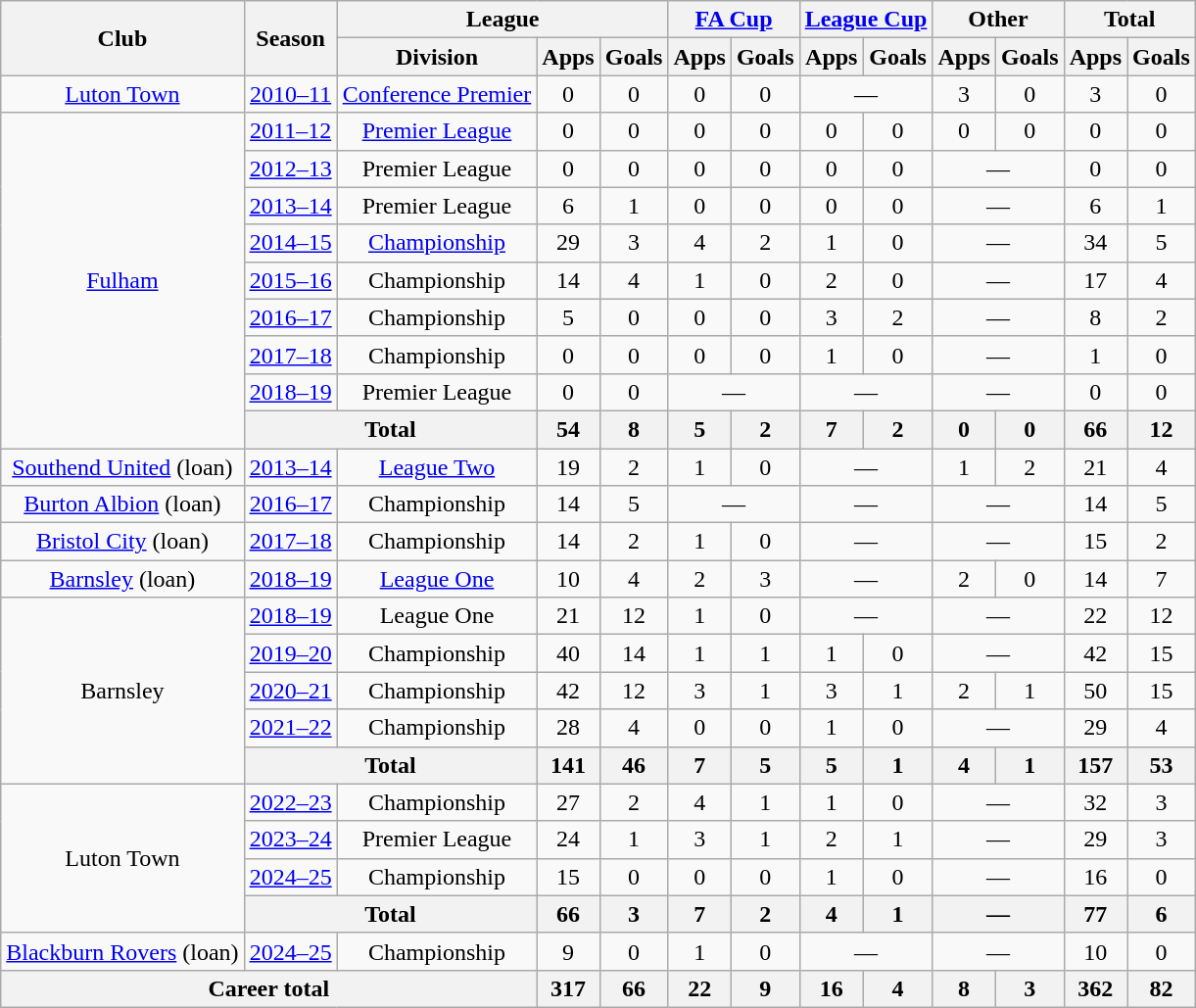<table class=wikitable style=text-align:center>
<tr>
<th rowspan=2>Club</th>
<th rowspan=2>Season</th>
<th colspan=3>League</th>
<th colspan=2><a href='#'>FA Cup</a></th>
<th colspan=2><a href='#'>League Cup</a></th>
<th colspan=2>Other</th>
<th colspan=2>Total</th>
</tr>
<tr>
<th>Division</th>
<th>Apps</th>
<th>Goals</th>
<th>Apps</th>
<th>Goals</th>
<th>Apps</th>
<th>Goals</th>
<th>Apps</th>
<th>Goals</th>
<th>Apps</th>
<th>Goals</th>
</tr>
<tr>
<td><a href='#'>Luton Town</a></td>
<td><a href='#'>2010–11</a></td>
<td><a href='#'>Conference Premier</a></td>
<td>0</td>
<td>0</td>
<td>0</td>
<td>0</td>
<td colspan=2>—</td>
<td>3</td>
<td>0</td>
<td>3</td>
<td>0</td>
</tr>
<tr>
<td rowspan=9><a href='#'>Fulham</a></td>
<td><a href='#'>2011–12</a></td>
<td><a href='#'>Premier League</a></td>
<td>0</td>
<td>0</td>
<td>0</td>
<td>0</td>
<td>0</td>
<td>0</td>
<td>0</td>
<td>0</td>
<td>0</td>
<td>0</td>
</tr>
<tr>
<td><a href='#'>2012–13</a></td>
<td>Premier League</td>
<td>0</td>
<td>0</td>
<td>0</td>
<td>0</td>
<td>0</td>
<td>0</td>
<td colspan=2>—</td>
<td>0</td>
<td>0</td>
</tr>
<tr>
<td><a href='#'>2013–14</a></td>
<td>Premier League</td>
<td>6</td>
<td>1</td>
<td>0</td>
<td>0</td>
<td>0</td>
<td>0</td>
<td colspan=2>—</td>
<td>6</td>
<td>1</td>
</tr>
<tr>
<td><a href='#'>2014–15</a></td>
<td><a href='#'>Championship</a></td>
<td>29</td>
<td>3</td>
<td>4</td>
<td>2</td>
<td>1</td>
<td>0</td>
<td colspan=2>—</td>
<td>34</td>
<td>5</td>
</tr>
<tr>
<td><a href='#'>2015–16</a></td>
<td>Championship</td>
<td>14</td>
<td>4</td>
<td>1</td>
<td>0</td>
<td>2</td>
<td>0</td>
<td colspan=2>—</td>
<td>17</td>
<td>4</td>
</tr>
<tr>
<td><a href='#'>2016–17</a></td>
<td>Championship</td>
<td>5</td>
<td>0</td>
<td>0</td>
<td>0</td>
<td>3</td>
<td>2</td>
<td colspan=2>—</td>
<td>8</td>
<td>2</td>
</tr>
<tr>
<td><a href='#'>2017–18</a></td>
<td>Championship</td>
<td>0</td>
<td>0</td>
<td>0</td>
<td>0</td>
<td>1</td>
<td>0</td>
<td colspan=2>—</td>
<td>1</td>
<td>0</td>
</tr>
<tr>
<td><a href='#'>2018–19</a></td>
<td>Premier League</td>
<td>0</td>
<td>0</td>
<td colspan=2>—</td>
<td colspan=2>—</td>
<td colspan=2>—</td>
<td>0</td>
<td>0</td>
</tr>
<tr>
<th colspan=2>Total</th>
<th>54</th>
<th>8</th>
<th>5</th>
<th>2</th>
<th>7</th>
<th>2</th>
<th>0</th>
<th>0</th>
<th>66</th>
<th>12</th>
</tr>
<tr>
<td><a href='#'>Southend United</a> (loan)</td>
<td><a href='#'>2013–14</a></td>
<td><a href='#'>League Two</a></td>
<td>19</td>
<td>2</td>
<td>1</td>
<td>0</td>
<td colspan=2>—</td>
<td>1</td>
<td>2</td>
<td>21</td>
<td>4</td>
</tr>
<tr>
<td><a href='#'>Burton Albion</a> (loan)</td>
<td><a href='#'>2016–17</a></td>
<td>Championship</td>
<td>14</td>
<td>5</td>
<td colspan=2>—</td>
<td colspan=2>—</td>
<td colspan=2>—</td>
<td>14</td>
<td>5</td>
</tr>
<tr>
<td><a href='#'>Bristol City</a> (loan)</td>
<td><a href='#'>2017–18</a></td>
<td>Championship</td>
<td>14</td>
<td>2</td>
<td>1</td>
<td>0</td>
<td colspan=2>—</td>
<td colspan=2>—</td>
<td>15</td>
<td>2</td>
</tr>
<tr>
<td><a href='#'>Barnsley</a> (loan)</td>
<td><a href='#'>2018–19</a></td>
<td><a href='#'>League One</a></td>
<td>10</td>
<td>4</td>
<td>2</td>
<td>3</td>
<td colspan=2>—</td>
<td>2</td>
<td>0</td>
<td>14</td>
<td>7</td>
</tr>
<tr>
<td rowspan="5">Barnsley</td>
<td><a href='#'>2018–19</a></td>
<td>League One</td>
<td>21</td>
<td>12</td>
<td>1</td>
<td>0</td>
<td colspan=2>—</td>
<td colspan=2>—</td>
<td>22</td>
<td>12</td>
</tr>
<tr>
<td><a href='#'>2019–20</a></td>
<td>Championship</td>
<td>40</td>
<td>14</td>
<td>1</td>
<td>1</td>
<td>1</td>
<td>0</td>
<td colspan=2>—</td>
<td>42</td>
<td>15</td>
</tr>
<tr>
<td><a href='#'>2020–21</a></td>
<td>Championship</td>
<td>42</td>
<td>12</td>
<td>3</td>
<td>1</td>
<td>3</td>
<td>1</td>
<td>2</td>
<td>1</td>
<td>50</td>
<td>15</td>
</tr>
<tr>
<td><a href='#'>2021–22</a></td>
<td>Championship</td>
<td>28</td>
<td>4</td>
<td>0</td>
<td>0</td>
<td>1</td>
<td>0</td>
<td colspan=2>—</td>
<td>29</td>
<td>4</td>
</tr>
<tr>
<th colspan="2">Total</th>
<th>141</th>
<th>46</th>
<th>7</th>
<th>5</th>
<th>5</th>
<th>1</th>
<th>4</th>
<th>1</th>
<th>157</th>
<th>53</th>
</tr>
<tr>
<td rowspan="4">Luton Town</td>
<td><a href='#'>2022–23</a></td>
<td>Championship</td>
<td>27</td>
<td>2</td>
<td>4</td>
<td>1</td>
<td>1</td>
<td>0</td>
<td colspan="2">—</td>
<td>32</td>
<td>3</td>
</tr>
<tr>
<td><a href='#'>2023–24</a></td>
<td>Premier League</td>
<td>24</td>
<td>1</td>
<td>3</td>
<td>1</td>
<td>2</td>
<td>1</td>
<td colspan="2">—</td>
<td>29</td>
<td>3</td>
</tr>
<tr>
<td><a href='#'>2024–25</a></td>
<td>Championship</td>
<td>15</td>
<td>0</td>
<td>0</td>
<td>0</td>
<td>1</td>
<td>0</td>
<td colspan="2">—</td>
<td>16</td>
<td>0</td>
</tr>
<tr>
<th colspan="2">Total</th>
<th>66</th>
<th>3</th>
<th>7</th>
<th>2</th>
<th>4</th>
<th>1</th>
<th colspan="2">—</th>
<th>77</th>
<th>6</th>
</tr>
<tr>
<td><a href='#'>Blackburn Rovers</a> (loan)</td>
<td><a href='#'>2024–25</a></td>
<td>Championship</td>
<td>9</td>
<td>0</td>
<td>1</td>
<td>0</td>
<td colspan="2">—</td>
<td colspan="2">—</td>
<td>10</td>
<td>0</td>
</tr>
<tr>
<th colspan="3">Career total</th>
<th>317</th>
<th>66</th>
<th>22</th>
<th>9</th>
<th>16</th>
<th>4</th>
<th>8</th>
<th>3</th>
<th>362</th>
<th>82</th>
</tr>
</table>
